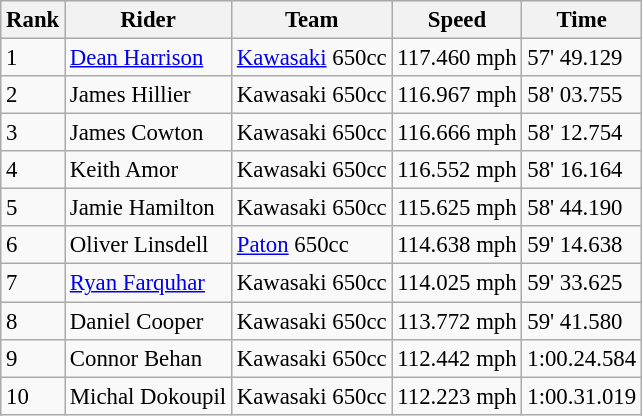<table class="wikitable" style="font-size: 95%;">
<tr style="background:#efefef;">
<th>Rank</th>
<th>Rider</th>
<th>Team</th>
<th>Speed</th>
<th>Time</th>
</tr>
<tr>
<td>1</td>
<td> <a href='#'>Dean Harrison</a></td>
<td><a href='#'>Kawasaki</a> 650cc</td>
<td>117.460 mph</td>
<td>57' 49.129</td>
</tr>
<tr>
<td>2</td>
<td> James Hillier</td>
<td>Kawasaki 650cc</td>
<td>116.967 mph</td>
<td>58' 03.755</td>
</tr>
<tr>
<td>3</td>
<td> James Cowton</td>
<td>Kawasaki 650cc</td>
<td>116.666 mph</td>
<td>58' 12.754</td>
</tr>
<tr>
<td>4</td>
<td> Keith Amor</td>
<td>Kawasaki 650cc</td>
<td>116.552 mph</td>
<td>58' 16.164</td>
</tr>
<tr>
<td>5</td>
<td> Jamie Hamilton</td>
<td>Kawasaki 650cc</td>
<td>115.625 mph</td>
<td>58' 44.190</td>
</tr>
<tr>
<td>6</td>
<td> Oliver Linsdell</td>
<td><a href='#'>Paton</a> 650cc</td>
<td>114.638 mph</td>
<td>59' 14.638</td>
</tr>
<tr>
<td>7</td>
<td> <a href='#'>Ryan Farquhar</a></td>
<td>Kawasaki 650cc</td>
<td>114.025 mph</td>
<td>59' 33.625</td>
</tr>
<tr>
<td>8</td>
<td> Daniel Cooper</td>
<td>Kawasaki 650cc</td>
<td>113.772 mph</td>
<td>59' 41.580</td>
</tr>
<tr>
<td>9</td>
<td> Connor Behan</td>
<td>Kawasaki 650cc</td>
<td>112.442 mph</td>
<td>1:00.24.584</td>
</tr>
<tr>
<td>10</td>
<td> Michal Dokoupil</td>
<td>Kawasaki 650cc</td>
<td>112.223 mph</td>
<td>1:00.31.019</td>
</tr>
</table>
